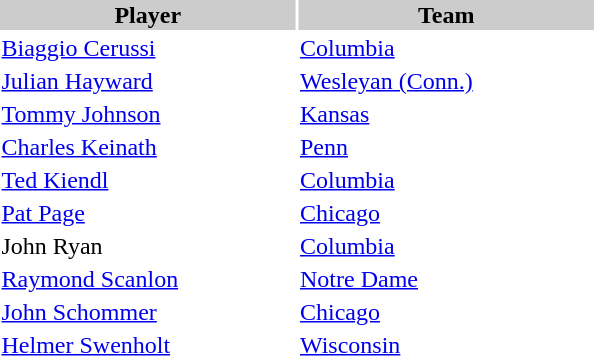<table style="width:400px" "border:'1' 'solid' 'gray'">
<tr>
<th bgcolor="#CCCCCC" style="width:50%">Player</th>
<th bgcolor="#CCCCCC" style="width:50%">Team</th>
</tr>
<tr>
<td><a href='#'>Biaggio Cerussi</a></td>
<td><a href='#'>Columbia</a></td>
</tr>
<tr>
<td><a href='#'>Julian Hayward</a></td>
<td><a href='#'>Wesleyan (Conn.)</a></td>
</tr>
<tr>
<td><a href='#'>Tommy Johnson</a></td>
<td><a href='#'>Kansas</a></td>
</tr>
<tr>
<td><a href='#'>Charles Keinath</a></td>
<td><a href='#'>Penn</a></td>
</tr>
<tr>
<td><a href='#'>Ted Kiendl</a></td>
<td><a href='#'>Columbia</a></td>
</tr>
<tr>
<td><a href='#'>Pat Page</a></td>
<td><a href='#'>Chicago</a></td>
</tr>
<tr>
<td>John Ryan</td>
<td><a href='#'>Columbia</a></td>
</tr>
<tr>
<td><a href='#'>Raymond Scanlon</a></td>
<td><a href='#'>Notre Dame</a></td>
</tr>
<tr>
<td><a href='#'>John Schommer</a></td>
<td><a href='#'>Chicago</a></td>
</tr>
<tr>
<td><a href='#'>Helmer Swenholt</a></td>
<td><a href='#'>Wisconsin</a></td>
</tr>
</table>
